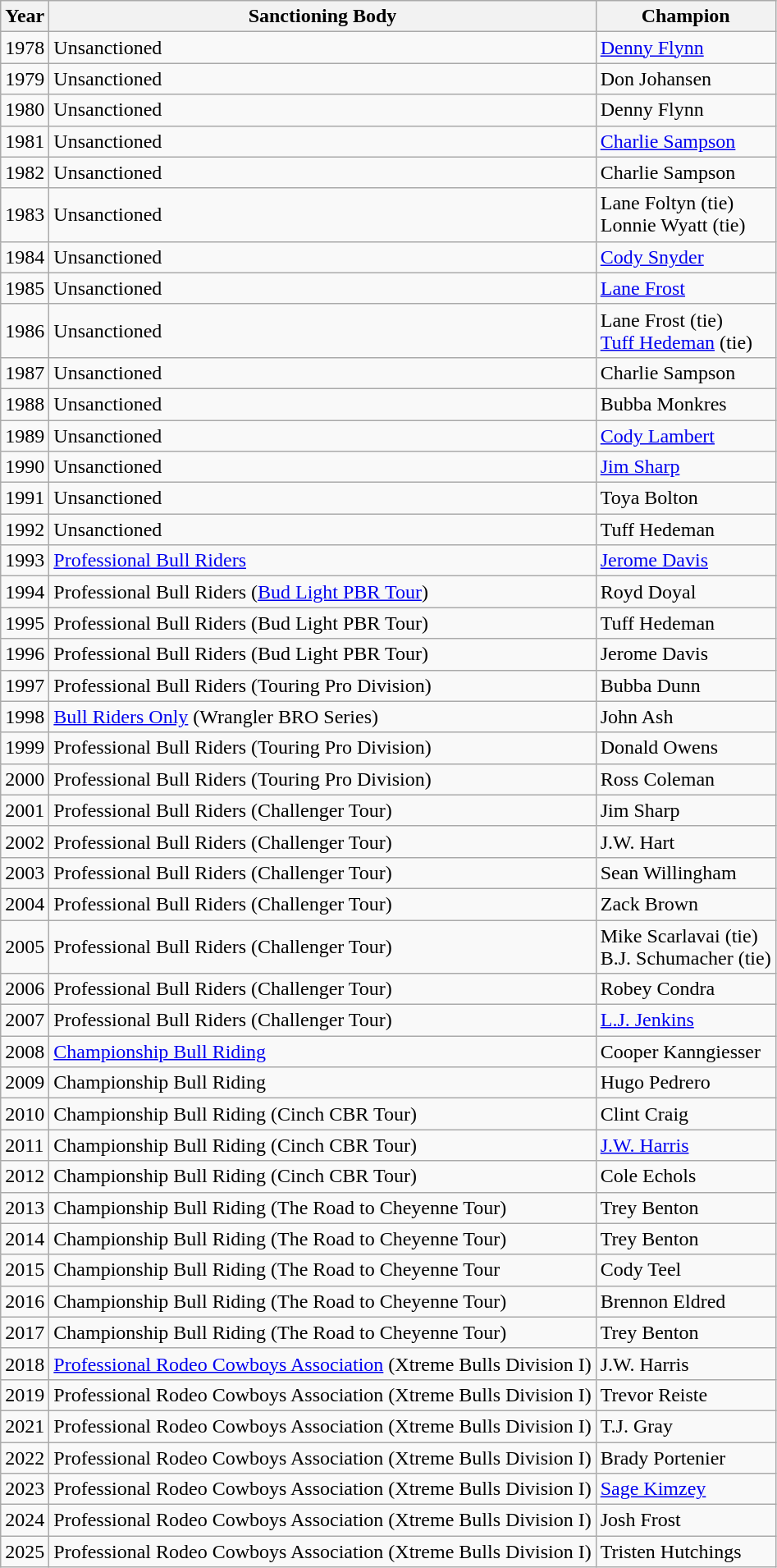<table class="wikitable">
<tr>
<th>Year</th>
<th>Sanctioning Body</th>
<th>Champion</th>
</tr>
<tr>
<td>1978</td>
<td>Unsanctioned</td>
<td> <a href='#'>Denny Flynn</a></td>
</tr>
<tr>
<td>1979</td>
<td>Unsanctioned</td>
<td> Don Johansen</td>
</tr>
<tr>
<td>1980</td>
<td>Unsanctioned</td>
<td> Denny Flynn</td>
</tr>
<tr>
<td>1981</td>
<td>Unsanctioned</td>
<td> <a href='#'>Charlie Sampson</a></td>
</tr>
<tr>
<td>1982</td>
<td>Unsanctioned</td>
<td> Charlie Sampson</td>
</tr>
<tr>
<td>1983</td>
<td>Unsanctioned</td>
<td> Lane Foltyn (tie)<br> Lonnie Wyatt (tie)</td>
</tr>
<tr>
<td>1984</td>
<td>Unsanctioned</td>
<td> <a href='#'>Cody Snyder</a></td>
</tr>
<tr>
<td>1985</td>
<td>Unsanctioned</td>
<td> <a href='#'>Lane Frost</a></td>
</tr>
<tr>
<td>1986</td>
<td>Unsanctioned</td>
<td> Lane Frost (tie)<br> <a href='#'>Tuff Hedeman</a> (tie)</td>
</tr>
<tr>
<td>1987</td>
<td>Unsanctioned</td>
<td> Charlie Sampson</td>
</tr>
<tr>
<td>1988</td>
<td>Unsanctioned</td>
<td> Bubba Monkres</td>
</tr>
<tr>
<td>1989</td>
<td>Unsanctioned</td>
<td> <a href='#'>Cody Lambert</a></td>
</tr>
<tr>
<td>1990</td>
<td>Unsanctioned</td>
<td> <a href='#'>Jim Sharp</a></td>
</tr>
<tr>
<td>1991</td>
<td>Unsanctioned</td>
<td> Toya Bolton</td>
</tr>
<tr>
<td>1992</td>
<td>Unsanctioned</td>
<td> Tuff Hedeman</td>
</tr>
<tr>
<td>1993</td>
<td><a href='#'>Professional Bull Riders</a></td>
<td> <a href='#'>Jerome Davis</a></td>
</tr>
<tr>
<td>1994</td>
<td>Professional Bull Riders (<a href='#'>Bud Light PBR Tour</a>)</td>
<td> Royd Doyal</td>
</tr>
<tr>
<td>1995</td>
<td>Professional Bull Riders (Bud Light PBR Tour)</td>
<td> Tuff Hedeman</td>
</tr>
<tr>
<td>1996</td>
<td>Professional Bull Riders (Bud Light PBR Tour)</td>
<td> Jerome Davis</td>
</tr>
<tr>
<td>1997</td>
<td>Professional Bull Riders (Touring Pro Division)</td>
<td> Bubba Dunn</td>
</tr>
<tr>
<td>1998</td>
<td><a href='#'>Bull Riders Only</a> (Wrangler BRO Series)</td>
<td> John Ash</td>
</tr>
<tr>
<td>1999</td>
<td>Professional Bull Riders (Touring Pro Division)</td>
<td> Donald Owens</td>
</tr>
<tr>
<td>2000</td>
<td>Professional Bull Riders (Touring Pro Division)</td>
<td> Ross Coleman</td>
</tr>
<tr>
<td>2001</td>
<td>Professional Bull Riders (Challenger Tour)</td>
<td> Jim Sharp</td>
</tr>
<tr>
<td>2002</td>
<td>Professional Bull Riders (Challenger Tour)</td>
<td> J.W. Hart</td>
</tr>
<tr>
<td>2003</td>
<td>Professional Bull Riders (Challenger Tour)</td>
<td> Sean Willingham</td>
</tr>
<tr>
<td>2004</td>
<td>Professional Bull Riders (Challenger Tour)</td>
<td> Zack Brown</td>
</tr>
<tr>
<td>2005</td>
<td>Professional Bull Riders (Challenger Tour)</td>
<td> Mike Scarlavai (tie)<br> B.J. Schumacher (tie)</td>
</tr>
<tr>
<td>2006</td>
<td>Professional Bull Riders (Challenger Tour)</td>
<td> Robey Condra</td>
</tr>
<tr>
<td>2007</td>
<td>Professional Bull Riders (Challenger Tour)</td>
<td> <a href='#'>L.J. Jenkins</a></td>
</tr>
<tr>
<td>2008</td>
<td><a href='#'>Championship Bull Riding</a></td>
<td> Cooper Kanngiesser</td>
</tr>
<tr>
<td>2009</td>
<td>Championship Bull Riding</td>
<td> Hugo Pedrero</td>
</tr>
<tr>
<td>2010</td>
<td>Championship Bull Riding (Cinch CBR Tour)</td>
<td> Clint Craig</td>
</tr>
<tr>
<td>2011</td>
<td>Championship Bull Riding (Cinch CBR Tour)</td>
<td> <a href='#'>J.W. Harris</a></td>
</tr>
<tr>
<td>2012</td>
<td>Championship Bull Riding (Cinch CBR Tour)</td>
<td> Cole Echols</td>
</tr>
<tr>
<td>2013</td>
<td>Championship Bull Riding (The Road to Cheyenne Tour)</td>
<td> Trey Benton</td>
</tr>
<tr>
<td>2014</td>
<td>Championship Bull Riding (The Road to Cheyenne Tour)</td>
<td> Trey Benton</td>
</tr>
<tr>
<td>2015</td>
<td>Championship Bull Riding (The Road to Cheyenne Tour</td>
<td> Cody Teel</td>
</tr>
<tr>
<td>2016</td>
<td>Championship Bull Riding (The Road to Cheyenne Tour)</td>
<td> Brennon Eldred</td>
</tr>
<tr>
<td>2017</td>
<td>Championship Bull Riding (The Road to Cheyenne Tour)</td>
<td> Trey Benton</td>
</tr>
<tr>
<td>2018</td>
<td><a href='#'>Professional Rodeo Cowboys Association</a> (Xtreme Bulls Division I)</td>
<td> J.W. Harris</td>
</tr>
<tr>
<td>2019</td>
<td>Professional Rodeo Cowboys Association (Xtreme Bulls Division I)</td>
<td> Trevor Reiste</td>
</tr>
<tr>
<td>2021</td>
<td>Professional Rodeo Cowboys Association (Xtreme Bulls Division I)</td>
<td> T.J. Gray</td>
</tr>
<tr>
<td>2022</td>
<td>Professional Rodeo Cowboys Association (Xtreme Bulls Division I)</td>
<td> Brady Portenier</td>
</tr>
<tr>
<td>2023</td>
<td>Professional Rodeo Cowboys Association (Xtreme Bulls Division I)</td>
<td> <a href='#'>Sage Kimzey</a></td>
</tr>
<tr>
<td>2024</td>
<td>Professional Rodeo Cowboys Association (Xtreme Bulls Division I)</td>
<td> Josh Frost</td>
</tr>
<tr>
<td>2025</td>
<td>Professional Rodeo Cowboys Association (Xtreme Bulls Division I)</td>
<td> Tristen Hutchings</td>
</tr>
</table>
